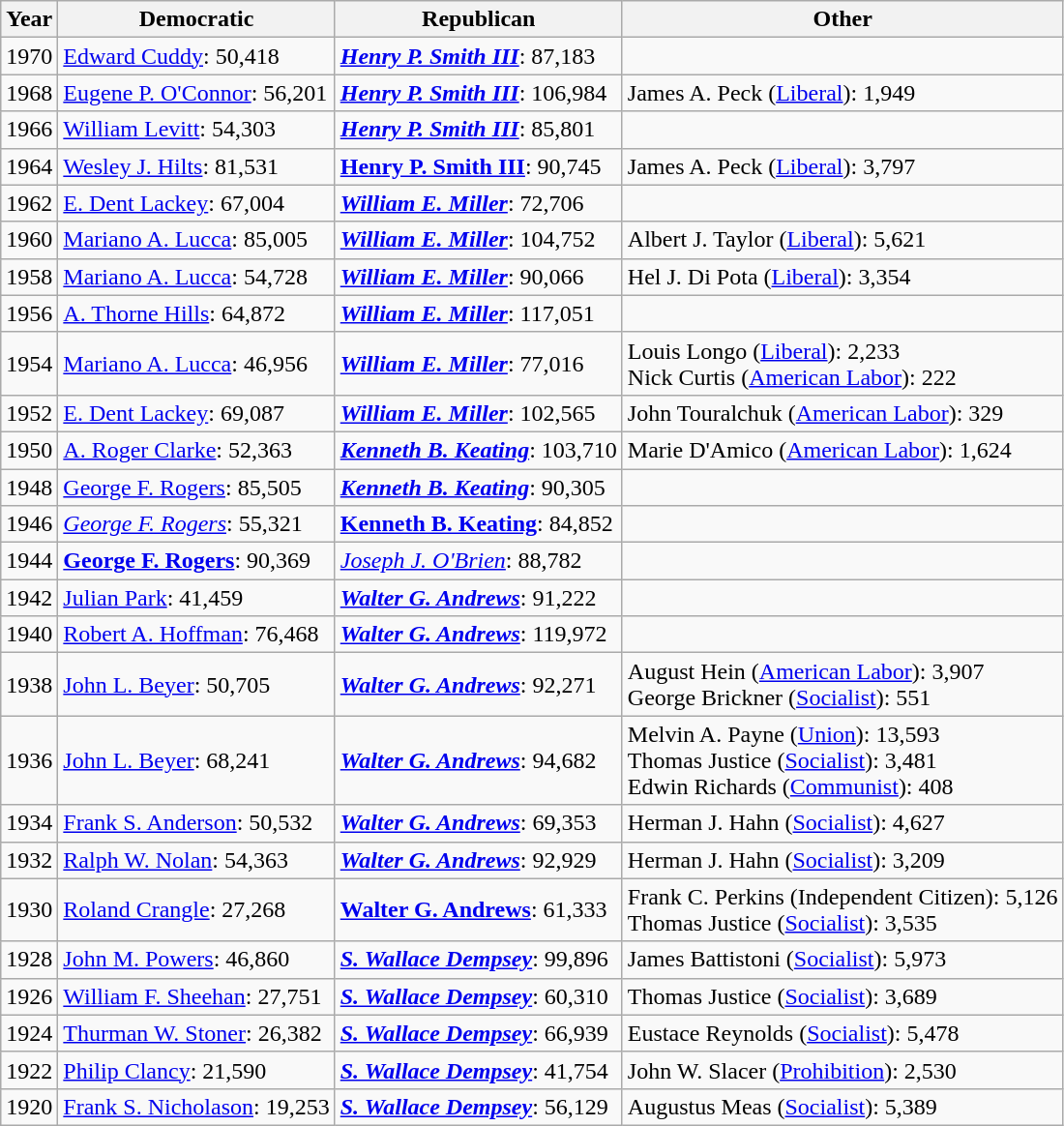<table class=wikitable>
<tr>
<th>Year</th>
<th>Democratic</th>
<th>Republican</th>
<th>Other</th>
</tr>
<tr>
<td>1970</td>
<td><a href='#'>Edward Cuddy</a>: 50,418</td>
<td><strong><em><a href='#'>Henry P. Smith III</a></em></strong>: 87,183</td>
<td></td>
</tr>
<tr>
<td>1968</td>
<td><a href='#'>Eugene P. O'Connor</a>: 56,201</td>
<td><strong><em><a href='#'>Henry P. Smith III</a></em></strong>: 106,984</td>
<td>James A. Peck (<a href='#'>Liberal</a>): 1,949</td>
</tr>
<tr>
<td>1966</td>
<td><a href='#'>William Levitt</a>: 54,303</td>
<td><strong><em><a href='#'>Henry P. Smith III</a></em></strong>: 85,801</td>
<td></td>
</tr>
<tr>
<td>1964</td>
<td><a href='#'>Wesley J. Hilts</a>: 81,531</td>
<td><strong><a href='#'>Henry P. Smith III</a></strong>: 90,745</td>
<td>James A. Peck (<a href='#'>Liberal</a>): 3,797</td>
</tr>
<tr>
<td>1962</td>
<td><a href='#'>E. Dent Lackey</a>: 67,004</td>
<td><strong><em><a href='#'>William E. Miller</a></em></strong>: 72,706</td>
<td></td>
</tr>
<tr>
<td>1960</td>
<td><a href='#'>Mariano A. Lucca</a>: 85,005</td>
<td><strong><em><a href='#'>William E. Miller</a></em></strong>: 104,752</td>
<td>Albert J. Taylor (<a href='#'>Liberal</a>): 5,621</td>
</tr>
<tr>
<td>1958</td>
<td><a href='#'>Mariano A. Lucca</a>: 54,728</td>
<td><strong><em><a href='#'>William E. Miller</a></em></strong>: 90,066</td>
<td>Hel J. Di Pota (<a href='#'>Liberal</a>): 3,354</td>
</tr>
<tr>
<td>1956</td>
<td><a href='#'>A. Thorne Hills</a>: 64,872</td>
<td><strong><em><a href='#'>William E. Miller</a></em></strong>: 117,051</td>
<td></td>
</tr>
<tr>
<td>1954</td>
<td><a href='#'>Mariano A. Lucca</a>: 46,956</td>
<td><strong><em><a href='#'>William E. Miller</a></em></strong>: 77,016</td>
<td>Louis Longo (<a href='#'>Liberal</a>): 2,233<br>Nick Curtis (<a href='#'>American Labor</a>): 222</td>
</tr>
<tr>
<td>1952</td>
<td><a href='#'>E. Dent Lackey</a>: 69,087</td>
<td><strong><em><a href='#'>William E. Miller</a></em></strong>: 102,565</td>
<td>John Touralchuk (<a href='#'>American Labor</a>): 329</td>
</tr>
<tr>
<td>1950</td>
<td><a href='#'>A. Roger Clarke</a>: 52,363</td>
<td><strong><em><a href='#'>Kenneth B. Keating</a></em></strong>: 103,710</td>
<td>Marie D'Amico (<a href='#'>American Labor</a>): 1,624</td>
</tr>
<tr>
<td>1948</td>
<td><a href='#'>George F. Rogers</a>: 85,505</td>
<td><strong><em><a href='#'>Kenneth B. Keating</a></em></strong>: 90,305</td>
<td></td>
</tr>
<tr>
<td>1946</td>
<td><em><a href='#'>George F. Rogers</a></em>: 55,321</td>
<td><strong><a href='#'>Kenneth B. Keating</a></strong>: 84,852</td>
<td></td>
</tr>
<tr>
<td>1944</td>
<td><strong><a href='#'>George F. Rogers</a></strong>: 90,369</td>
<td><em><a href='#'>Joseph J. O'Brien</a></em>: 88,782</td>
<td></td>
</tr>
<tr>
<td>1942</td>
<td><a href='#'>Julian Park</a>: 41,459</td>
<td><strong><em><a href='#'>Walter G. Andrews</a></em></strong>: 91,222</td>
<td></td>
</tr>
<tr>
<td>1940</td>
<td><a href='#'>Robert A. Hoffman</a>: 76,468</td>
<td><strong><em><a href='#'>Walter G. Andrews</a></em></strong>: 119,972</td>
<td></td>
</tr>
<tr>
<td>1938</td>
<td><a href='#'>John L. Beyer</a>: 50,705</td>
<td><strong><em><a href='#'>Walter G. Andrews</a></em></strong>: 92,271</td>
<td>August Hein (<a href='#'>American Labor</a>): 3,907<br>George Brickner (<a href='#'>Socialist</a>): 551</td>
</tr>
<tr>
<td>1936</td>
<td><a href='#'>John L. Beyer</a>: 68,241</td>
<td><strong><em><a href='#'>Walter G. Andrews</a></em></strong>: 94,682</td>
<td>Melvin A. Payne (<a href='#'>Union</a>): 13,593<br>Thomas Justice (<a href='#'>Socialist</a>): 3,481<br>Edwin Richards (<a href='#'>Communist</a>): 408</td>
</tr>
<tr>
<td>1934</td>
<td><a href='#'>Frank S. Anderson</a>: 50,532</td>
<td><strong><em><a href='#'>Walter G. Andrews</a></em></strong>: 69,353</td>
<td>Herman J. Hahn (<a href='#'>Socialist</a>): 4,627</td>
</tr>
<tr>
<td>1932</td>
<td><a href='#'>Ralph W. Nolan</a>: 54,363</td>
<td><strong><em><a href='#'>Walter G. Andrews</a></em></strong>: 92,929</td>
<td>Herman J. Hahn (<a href='#'>Socialist</a>): 3,209</td>
</tr>
<tr>
<td>1930</td>
<td><a href='#'>Roland Crangle</a>: 27,268</td>
<td><strong><a href='#'>Walter G. Andrews</a></strong>: 61,333</td>
<td>Frank C. Perkins (Independent Citizen): 5,126<br>Thomas Justice (<a href='#'>Socialist</a>): 3,535</td>
</tr>
<tr>
<td>1928</td>
<td><a href='#'>John M. Powers</a>: 46,860</td>
<td><strong><em><a href='#'>S. Wallace Dempsey</a></em></strong>: 99,896</td>
<td>James Battistoni (<a href='#'>Socialist</a>): 5,973</td>
</tr>
<tr>
<td>1926</td>
<td><a href='#'>William F. Sheehan</a>: 27,751</td>
<td><strong><em><a href='#'>S. Wallace Dempsey</a></em></strong>: 60,310</td>
<td>Thomas Justice (<a href='#'>Socialist</a>): 3,689</td>
</tr>
<tr>
<td>1924</td>
<td><a href='#'>Thurman W. Stoner</a>: 26,382</td>
<td><strong><em><a href='#'>S. Wallace Dempsey</a></em></strong>: 66,939</td>
<td>Eustace Reynolds (<a href='#'>Socialist</a>): 5,478</td>
</tr>
<tr>
<td>1922</td>
<td><a href='#'>Philip Clancy</a>: 21,590</td>
<td><strong><em><a href='#'>S. Wallace Dempsey</a></em></strong>: 41,754</td>
<td>John W. Slacer (<a href='#'>Prohibition</a>): 2,530</td>
</tr>
<tr>
<td>1920</td>
<td><a href='#'>Frank S. Nicholason</a>: 19,253</td>
<td><strong><em><a href='#'>S. Wallace Dempsey</a></em></strong>: 56,129</td>
<td>Augustus Meas (<a href='#'>Socialist</a>): 5,389</td>
</tr>
</table>
